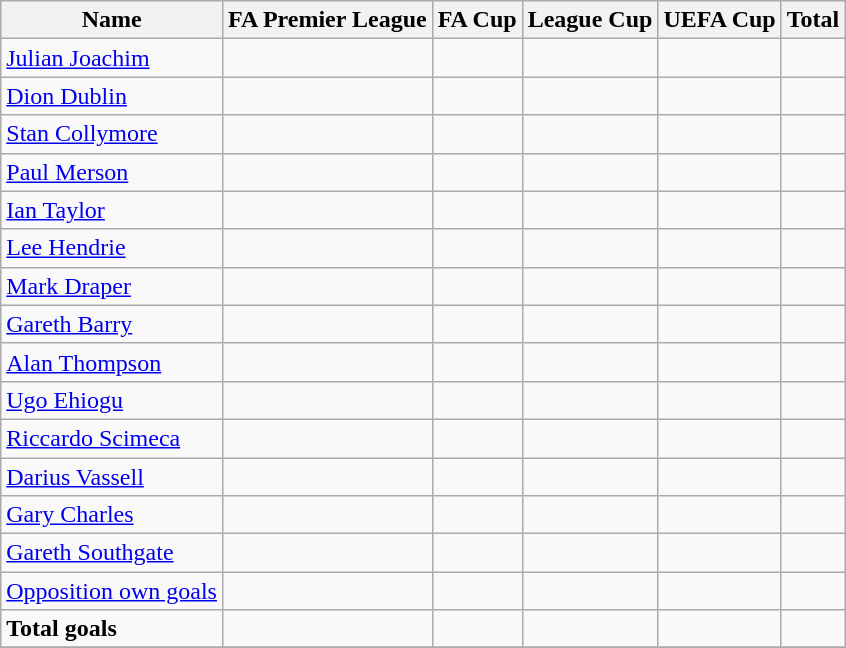<table class="wikitable">
<tr>
<th>Name</th>
<th>FA Premier League</th>
<th>FA Cup</th>
<th>League Cup</th>
<th>UEFA Cup</th>
<th>Total</th>
</tr>
<tr>
<td> <a href='#'>Julian Joachim</a></td>
<td></td>
<td></td>
<td></td>
<td></td>
<td></td>
</tr>
<tr>
<td> <a href='#'>Dion Dublin</a></td>
<td></td>
<td></td>
<td></td>
<td></td>
<td></td>
</tr>
<tr>
<td> <a href='#'>Stan Collymore</a></td>
<td></td>
<td></td>
<td></td>
<td></td>
<td></td>
</tr>
<tr>
<td> <a href='#'>Paul Merson</a></td>
<td></td>
<td></td>
<td></td>
<td></td>
<td></td>
</tr>
<tr>
<td> <a href='#'>Ian Taylor</a></td>
<td></td>
<td></td>
<td></td>
<td></td>
<td></td>
</tr>
<tr>
<td> <a href='#'>Lee Hendrie</a></td>
<td></td>
<td></td>
<td></td>
<td></td>
<td></td>
</tr>
<tr>
<td> <a href='#'>Mark Draper</a></td>
<td></td>
<td></td>
<td></td>
<td></td>
<td></td>
</tr>
<tr>
<td> <a href='#'>Gareth Barry</a></td>
<td></td>
<td></td>
<td></td>
<td></td>
<td></td>
</tr>
<tr>
<td> <a href='#'>Alan Thompson</a></td>
<td></td>
<td></td>
<td></td>
<td></td>
<td></td>
</tr>
<tr>
<td> <a href='#'>Ugo Ehiogu</a></td>
<td></td>
<td></td>
<td></td>
<td></td>
<td></td>
</tr>
<tr>
<td> <a href='#'>Riccardo Scimeca</a></td>
<td></td>
<td></td>
<td></td>
<td></td>
<td></td>
</tr>
<tr>
<td> <a href='#'>Darius Vassell</a></td>
<td></td>
<td></td>
<td></td>
<td></td>
<td></td>
</tr>
<tr>
<td> <a href='#'>Gary Charles</a></td>
<td></td>
<td></td>
<td></td>
<td></td>
<td></td>
</tr>
<tr>
<td> <a href='#'>Gareth Southgate</a></td>
<td></td>
<td></td>
<td></td>
<td></td>
<td></td>
</tr>
<tr>
<td><a href='#'>Opposition own goals</a></td>
<td></td>
<td></td>
<td></td>
<td></td>
<td></td>
</tr>
<tr>
<td><strong>Total goals</strong></td>
<td></td>
<td></td>
<td></td>
<td></td>
<td></td>
</tr>
<tr>
</tr>
</table>
